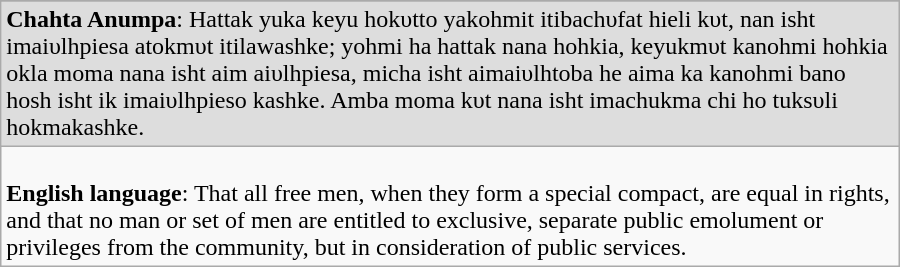<table class="wikitable" ! width=600 align=center>
<tr style="background:#CCCCCC">
</tr>
<tr>
<td style="background:#DDDDDD"><strong>Chahta Anumpa</strong>: Hattak yuka keyu hokυtto yakohmit itibachυfat hieli kυt, nan isht imaiυlhpiesa atokmυt itilawashke; yohmi ha hattak nana hohkia, keyukmυt kanohmi hohkia okla moma nana isht aim aiυlhpiesa, micha isht aimaiυlhtoba he aima ka kanohmi bano hosh isht ik imaiυlhpieso kashke. Amba moma kυt nana isht imachukma chi ho tuksυli hokmakashke.</td>
</tr>
<tr>
<td><br><strong>English language</strong>: That all free men, when they form a special compact, are equal in rights, and that no man or set of men are entitled to exclusive, separate public emolument or privileges from the community, but in consideration of public services.</td>
</tr>
</table>
